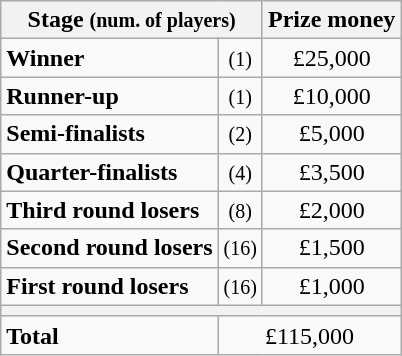<table class="wikitable">
<tr>
<th colspan=2>Stage <small>(num. of players)</small></th>
<th>Prize money</th>
</tr>
<tr>
<td><strong>Winner</strong></td>
<td align=center><small>(1)</small></td>
<td align=center>£25,000</td>
</tr>
<tr>
<td><strong>Runner-up</strong></td>
<td align=center><small>(1)</small></td>
<td align=center>£10,000</td>
</tr>
<tr>
<td><strong>Semi-finalists</strong></td>
<td align=center><small>(2)</small></td>
<td align=center>£5,000</td>
</tr>
<tr>
<td><strong>Quarter-finalists</strong></td>
<td align=center><small>(4)</small></td>
<td align=center>£3,500</td>
</tr>
<tr>
<td><strong>Third round losers</strong></td>
<td align=center><small>(8)</small></td>
<td align=center>£2,000</td>
</tr>
<tr>
<td><strong>Second round losers</strong></td>
<td align=center><small>(16)</small></td>
<td align=center>£1,500</td>
</tr>
<tr>
<td><strong>First round losers</strong></td>
<td align=center><small>(16)</small></td>
<td align=center>£1,000</td>
</tr>
<tr>
<th colspan=3></th>
</tr>
<tr>
<td><strong>Total</strong></td>
<td align=center colspan=2>£115,000</td>
</tr>
</table>
